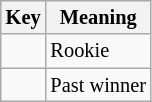<table class="wikitable" style="font-size: 85%;">
<tr>
<th>Key</th>
<th>Meaning</th>
</tr>
<tr>
<td align="center"><strong></strong></td>
<td>Rookie</td>
</tr>
<tr>
<td align="center"><strong></strong></td>
<td>Past winner</td>
</tr>
</table>
